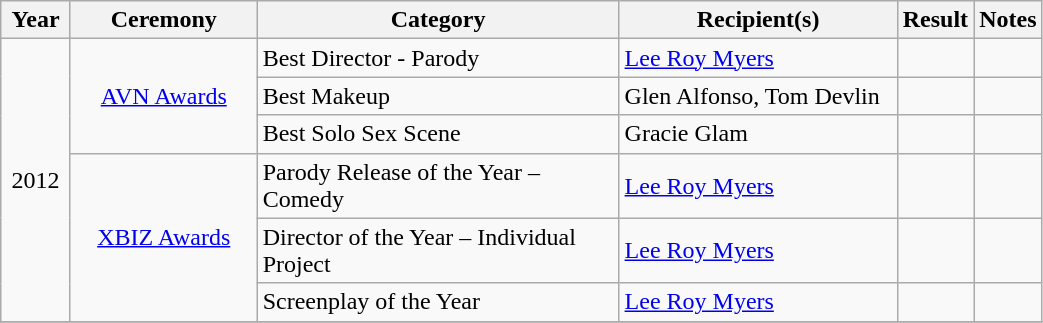<table class="wikitable" style="width:55%;">
<tr>
<th style="width:7%;">Year</th>
<th style="width:20%;">Ceremony</th>
<th style="width:42%;">Category</th>
<th style="width:42%;">Recipient(s)</th>
<th style="width:8%;">Result</th>
<th style="width:8%;">Notes</th>
</tr>
<tr>
<td rowspan=6 align=center>2012</td>
<td rowspan=3 align=center><a href='#'>AVN Awards</a></td>
<td>Best Director - Parody</td>
<td><a href='#'>Lee Roy Myers</a></td>
<td></td>
<td></td>
</tr>
<tr>
<td>Best Makeup</td>
<td>Glen Alfonso, Tom Devlin</td>
<td></td>
<td></td>
</tr>
<tr>
<td>Best Solo Sex Scene</td>
<td>Gracie Glam</td>
<td></td>
<td></td>
</tr>
<tr>
<td rowspan=3 align=center><a href='#'>XBIZ Awards</a></td>
<td>Parody Release of the Year – Comedy</td>
<td><a href='#'>Lee Roy Myers</a></td>
<td></td>
<td></td>
</tr>
<tr>
<td>Director of the Year – Individual Project</td>
<td><a href='#'>Lee Roy Myers</a></td>
<td></td>
<td></td>
</tr>
<tr>
<td>Screenplay of the Year</td>
<td><a href='#'>Lee Roy Myers</a></td>
<td></td>
<td></td>
</tr>
<tr>
</tr>
</table>
